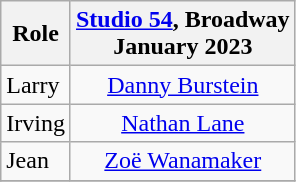<table class="wikitable">
<tr>
<th>Role</th>
<th><a href='#'>Studio 54</a>, Broadway<br>January 2023</th>
</tr>
<tr>
<td>Larry</td>
<td align="center"><a href='#'>Danny Burstein</a></td>
</tr>
<tr>
<td>Irving</td>
<td align="center"><a href='#'>Nathan Lane</a></td>
</tr>
<tr>
<td>Jean</td>
<td align="center"><a href='#'>Zoë Wanamaker</a></td>
</tr>
<tr>
</tr>
</table>
